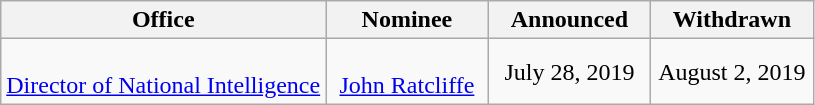<table class="wikitable sortable" style="text-align:center">
<tr>
<th style="width:40%;">Office</th>
<th style="width:20%;">Nominee</th>
<th style="width:20%;">Announced</th>
<th style="width:20%;">Withdrawn</th>
</tr>
<tr>
<td><br><a href='#'>Director of National Intelligence</a></td>
<td><br><a href='#'>John Ratcliffe</a></td>
<td>July 28, 2019</td>
<td>August 2, 2019</td>
</tr>
</table>
